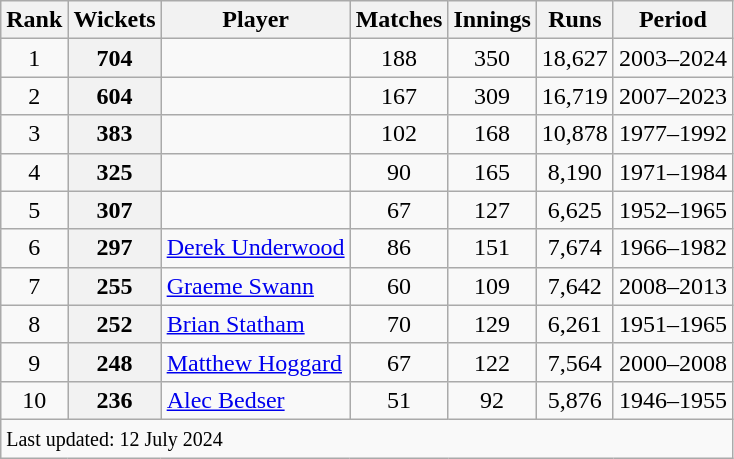<table class="wikitable plainrowheaders sortable">
<tr>
<th scope=col>Rank</th>
<th scope=col>Wickets</th>
<th scope=col>Player</th>
<th scope=col>Matches</th>
<th scope=col>Innings</th>
<th scope=col>Runs</th>
<th scope=col>Period</th>
</tr>
<tr>
<td align=center>1</td>
<th scope=row style=text-align:center;>704</th>
<td></td>
<td align=center>188</td>
<td align=center>350</td>
<td align=center>18,627</td>
<td>2003–2024</td>
</tr>
<tr>
<td align=center>2</td>
<th scope=row style=text-align:center;>604</th>
<td></td>
<td align=center>167</td>
<td align=center>309</td>
<td align=center>16,719</td>
<td>2007–2023</td>
</tr>
<tr>
<td align=center>3</td>
<th scope=row style=text-align:center;>383</th>
<td></td>
<td align=center>102</td>
<td align=center>168</td>
<td align=center>10,878</td>
<td>1977–1992</td>
</tr>
<tr>
<td align=center>4</td>
<th scope=row style=text-align:center;>325</th>
<td></td>
<td align=center>90</td>
<td align=center>165</td>
<td align=center>8,190</td>
<td>1971–1984</td>
</tr>
<tr>
<td align=center>5</td>
<th scope=row style=text-align:center;>307</th>
<td></td>
<td align=center>67</td>
<td align=center>127</td>
<td align=center>6,625</td>
<td>1952–1965</td>
</tr>
<tr>
<td align=center>6</td>
<th scope=row style=text-align:center;>297</th>
<td><a href='#'>Derek Underwood</a></td>
<td align=center>86</td>
<td align=center>151</td>
<td align=center>7,674</td>
<td>1966–1982</td>
</tr>
<tr>
<td align=center>7</td>
<th scope=row style=text-align:center;>255</th>
<td><a href='#'>Graeme Swann</a></td>
<td align=center>60</td>
<td align=center>109</td>
<td align=center>7,642</td>
<td>2008–2013</td>
</tr>
<tr>
<td align=center>8</td>
<th scope=row style=text-align:center;>252</th>
<td><a href='#'>Brian Statham</a></td>
<td align=center>70</td>
<td align=center>129</td>
<td align=center>6,261</td>
<td>1951–1965</td>
</tr>
<tr>
<td align=center>9</td>
<th scope=row style=text-align:center;>248</th>
<td><a href='#'>Matthew Hoggard</a></td>
<td align=center>67</td>
<td align=center>122</td>
<td align=center>7,564</td>
<td>2000–2008</td>
</tr>
<tr>
<td align=center>10</td>
<th scope=row style=text-align:center;>236</th>
<td><a href='#'>Alec Bedser</a></td>
<td align=center>51</td>
<td align=center>92</td>
<td align=center>5,876</td>
<td>1946–1955</td>
</tr>
<tr class="sortbottom">
<td colspan="7"><small>Last updated: 12 July 2024</small></td>
</tr>
</table>
